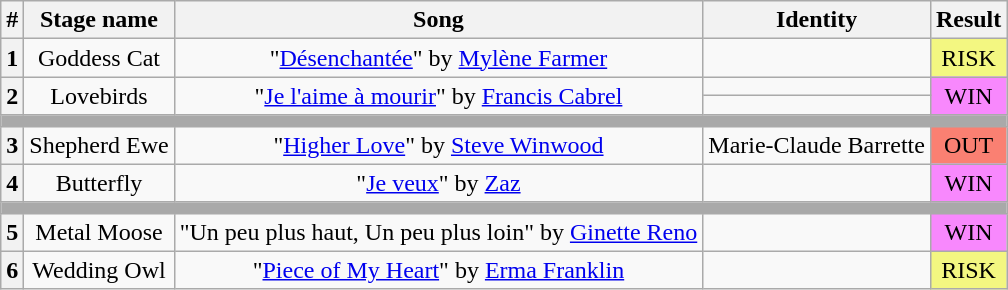<table class="wikitable plainrowheaders" style="text-align: center;">
<tr>
<th>#</th>
<th>Stage name</th>
<th>Song</th>
<th>Identity</th>
<th>Result</th>
</tr>
<tr>
<th>1</th>
<td>Goddess Cat</td>
<td>"<a href='#'>Désenchantée</a>" by <a href='#'>Mylène Farmer</a></td>
<td></td>
<td bgcolor="F3F781">RISK</td>
</tr>
<tr>
<th rowspan="2">2</th>
<td rowspan="2">Lovebirds</td>
<td rowspan="2">"<a href='#'>Je l'aime à mourir</a>" by <a href='#'>Francis Cabrel</a></td>
<td></td>
<td rowspan="2" bgcolor="F888FD">WIN</td>
</tr>
<tr>
<td></td>
</tr>
<tr>
<th colspan="5" style="background:darkgrey"></th>
</tr>
<tr>
<th>3</th>
<td>Shepherd Ewe</td>
<td>"<a href='#'>Higher Love</a>" by <a href='#'>Steve Winwood</a></td>
<td>Marie-Claude Barrette</td>
<td bgcolor="salmon">OUT</td>
</tr>
<tr>
<th>4</th>
<td>Butterfly</td>
<td>"<a href='#'>Je veux</a>" by <a href='#'>Zaz</a></td>
<td></td>
<td bgcolor="F888FD">WIN</td>
</tr>
<tr>
<th colspan="5" style="background:darkgrey"></th>
</tr>
<tr>
<th>5</th>
<td>Metal Moose</td>
<td>"Un peu plus haut, Un peu plus loin" by <a href='#'>Ginette Reno</a></td>
<td></td>
<td bgcolor="F888FD">WIN</td>
</tr>
<tr>
<th>6</th>
<td>Wedding Owl</td>
<td>"<a href='#'>Piece of My Heart</a>" by <a href='#'>Erma Franklin</a></td>
<td></td>
<td bgcolor="F3F781">RISK</td>
</tr>
</table>
